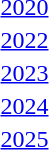<table>
<tr>
<td><a href='#'>2020</a></td>
<td></td>
<td></td>
<td></td>
</tr>
<tr>
<td><a href='#'>2022</a></td>
<td></td>
<td></td>
<td></td>
</tr>
<tr>
<td><a href='#'>2023</a></td>
<td></td>
<td></td>
<td></td>
</tr>
<tr>
<td><a href='#'>2024</a></td>
<td></td>
<td></td>
<td></td>
</tr>
<tr>
<td><a href='#'>2025</a></td>
<td></td>
<td></td>
<td></td>
</tr>
</table>
